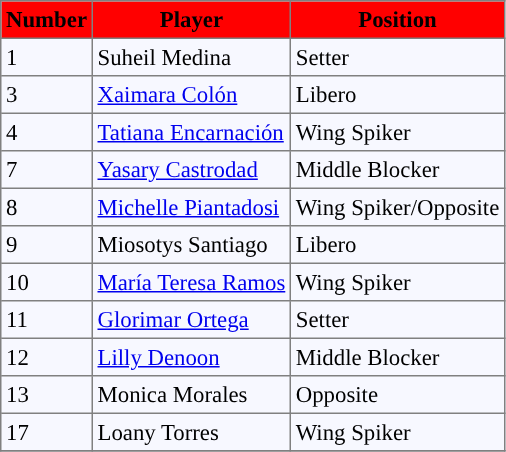<table bgcolor="#f7f8ff" cellpadding="3" cellspacing="0" border="1" style="font-size: 95%; border: gray solid 1px; border-collapse: collapse;">
<tr bgcolor="#ff0000">
<td align=center><strong>Number</strong></td>
<td align=center><strong>Player</strong></td>
<td align=center><strong>Position</strong></td>
</tr>
<tr align="left">
<td>1</td>
<td> Suheil Medina</td>
<td>Setter</td>
</tr>
<tr align="left">
<td>3</td>
<td> <a href='#'>Xaimara Colón</a></td>
<td>Libero</td>
</tr>
<tr align="left">
<td>4</td>
<td> <a href='#'>Tatiana Encarnación</a></td>
<td>Wing Spiker</td>
</tr>
<tr align="left">
<td>7</td>
<td> <a href='#'>Yasary Castrodad</a></td>
<td>Middle Blocker</td>
</tr>
<tr align="left">
<td>8</td>
<td> <a href='#'>Michelle Piantadosi</a></td>
<td>Wing Spiker/Opposite</td>
</tr>
<tr align="left">
<td>9</td>
<td> Miosotys Santiago</td>
<td>Libero</td>
</tr>
<tr align="left">
<td>10</td>
<td> <a href='#'>María Teresa Ramos</a></td>
<td>Wing Spiker</td>
</tr>
<tr align="left">
<td>11</td>
<td> <a href='#'>Glorimar Ortega</a></td>
<td>Setter</td>
</tr>
<tr align="left">
<td>12</td>
<td> <a href='#'>Lilly Denoon</a></td>
<td>Middle Blocker</td>
</tr>
<tr align="left">
<td>13</td>
<td> Monica Morales</td>
<td>Opposite</td>
</tr>
<tr align="left">
<td>17</td>
<td> Loany Torres</td>
<td>Wing Spiker</td>
</tr>
<tr align="left">
</tr>
</table>
